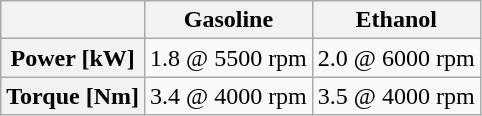<table class="wikitable">
<tr>
<th scope="col"></th>
<th scope="col">Gasoline</th>
<th scope="col">Ethanol</th>
</tr>
<tr>
<th scope="row">Power [kW]</th>
<td>1.8 @ 5500 rpm</td>
<td>2.0 @ 6000 rpm</td>
</tr>
<tr>
<th scope="row">Torque [Nm]</th>
<td>3.4 @ 4000 rpm</td>
<td>3.5 @ 4000 rpm</td>
</tr>
</table>
